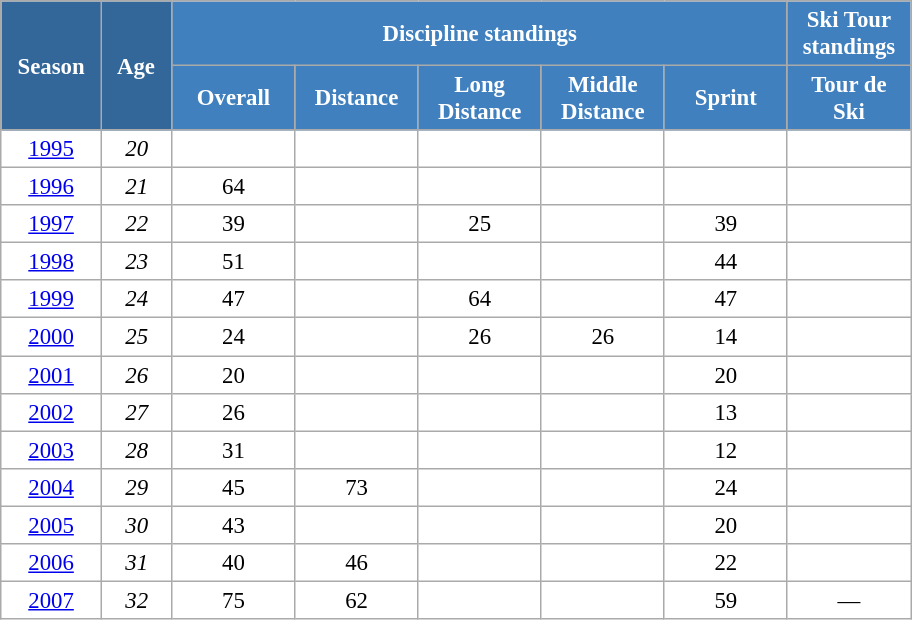<table class="wikitable" style="font-size:95%; text-align:center; border:grey solid 1px; border-collapse:collapse; background:#ffffff;">
<tr>
<th style="background-color:#369; color:white; width:60px;" rowspan="2"> Season </th>
<th style="background-color:#369; color:white; width:40px;" rowspan="2"> Age </th>
<th style="background-color:#4180be; color:white;" colspan="5">Discipline standings</th>
<th style="background-color:#4180be; color:white;" colspan="1">Ski Tour standings</th>
</tr>
<tr>
<th style="background-color:#4180be; color:white; width:75px;">Overall</th>
<th style="background-color:#4180be; color:white; width:75px;">Distance</th>
<th style="background-color:#4180be; color:white; width:75px;">Long Distance</th>
<th style="background-color:#4180be; color:white; width:75px;">Middle Distance</th>
<th style="background-color:#4180be; color:white; width:75px;">Sprint</th>
<th style="background-color:#4180be; color:white; width:75px;">Tour de<br>Ski</th>
</tr>
<tr>
<td><a href='#'>1995</a></td>
<td><em>20</em></td>
<td></td>
<td></td>
<td></td>
<td></td>
<td></td>
<td></td>
</tr>
<tr>
<td><a href='#'>1996</a></td>
<td><em>21</em></td>
<td>64</td>
<td></td>
<td></td>
<td></td>
<td></td>
<td></td>
</tr>
<tr>
<td><a href='#'>1997</a></td>
<td><em>22</em></td>
<td>39</td>
<td></td>
<td>25</td>
<td></td>
<td>39</td>
<td></td>
</tr>
<tr>
<td><a href='#'>1998</a></td>
<td><em>23</em></td>
<td>51</td>
<td></td>
<td></td>
<td></td>
<td>44</td>
<td></td>
</tr>
<tr>
<td><a href='#'>1999</a></td>
<td><em>24</em></td>
<td>47</td>
<td></td>
<td>64</td>
<td></td>
<td>47</td>
<td></td>
</tr>
<tr>
<td><a href='#'>2000</a></td>
<td><em>25</em></td>
<td>24</td>
<td></td>
<td>26</td>
<td>26</td>
<td>14</td>
<td></td>
</tr>
<tr>
<td><a href='#'>2001</a></td>
<td><em>26</em></td>
<td>20</td>
<td></td>
<td></td>
<td></td>
<td>20</td>
<td></td>
</tr>
<tr>
<td><a href='#'>2002</a></td>
<td><em>27</em></td>
<td>26</td>
<td></td>
<td></td>
<td></td>
<td>13</td>
<td></td>
</tr>
<tr>
<td><a href='#'>2003</a></td>
<td><em>28</em></td>
<td>31</td>
<td></td>
<td></td>
<td></td>
<td>12</td>
<td></td>
</tr>
<tr>
<td><a href='#'>2004</a></td>
<td><em>29</em></td>
<td>45</td>
<td>73</td>
<td></td>
<td></td>
<td>24</td>
<td></td>
</tr>
<tr>
<td><a href='#'>2005</a></td>
<td><em>30</em></td>
<td>43</td>
<td></td>
<td></td>
<td></td>
<td>20</td>
<td></td>
</tr>
<tr>
<td><a href='#'>2006</a></td>
<td><em>31</em></td>
<td>40</td>
<td>46</td>
<td></td>
<td></td>
<td>22</td>
<td></td>
</tr>
<tr>
<td><a href='#'>2007</a></td>
<td><em>32</em></td>
<td>75</td>
<td>62</td>
<td></td>
<td></td>
<td>59</td>
<td>—</td>
</tr>
</table>
